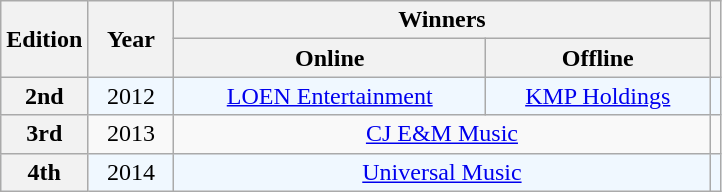<table class="wikitable plainrowheaders" style="text-align: center">
<tr>
<th scope="col" rowspan="2" width="50">Edition</th>
<th scope="col" rowspan="2" width="50">Year</th>
<th scope="col" colspan="2" width="350">Winners</th>
<th scope="col" rowspan="2"></th>
</tr>
<tr>
<th>Online</th>
<th>Offline</th>
</tr>
<tr style="background:#F0F8FF">
<th scope="row" style="text-align:center">2nd</th>
<td>2012</td>
<td><a href='#'>LOEN Entertainment</a></td>
<td><a href='#'>KMP Holdings</a></td>
<td></td>
</tr>
<tr>
<th scope="row" style="text-align:center">3rd</th>
<td>2013</td>
<td colspan="2"><a href='#'>CJ E&M Music</a></td>
<td></td>
</tr>
<tr style="background:#F0F8FF">
<th scope="row" style="text-align:center">4th</th>
<td>2014</td>
<td colspan="2"><a href='#'>Universal Music</a></td>
<td></td>
</tr>
</table>
